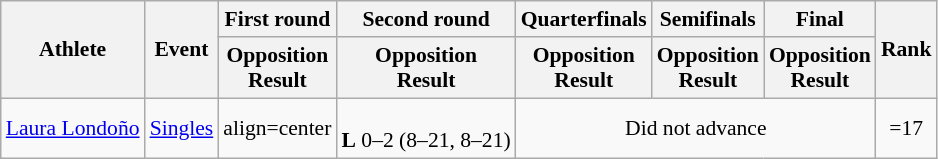<table class=wikitable style=font-size:90%;text-align:center>
<tr>
<th rowspan="2">Athlete</th>
<th rowspan="2">Event</th>
<th>First round</th>
<th>Second round</th>
<th>Quarterfinals</th>
<th>Semifinals</th>
<th>Final</th>
<th rowspan="2">Rank</th>
</tr>
<tr>
<th>Opposition<br>Result</th>
<th>Opposition<br>Result</th>
<th>Opposition<br>Result</th>
<th>Opposition<br>Result</th>
<th>Opposition<br>Result</th>
</tr>
<tr>
<td align=left><a href='#'>Laura Londoño</a></td>
<td><a href='#'>Singles</a></td>
<td>align=center </td>
<td><br><strong>L</strong> 0–2 (8–21, 8–21)</td>
<td colspan=3>Did not advance</td>
<td>=17</td>
</tr>
</table>
